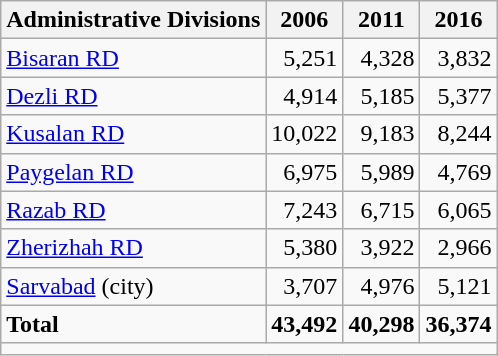<table class="wikitable">
<tr>
<th>Administrative Divisions</th>
<th>2006</th>
<th>2011</th>
<th>2016</th>
</tr>
<tr>
<td><a href='#'>Bisaran RD</a></td>
<td style="text-align: right;">5,251</td>
<td style="text-align: right;">4,328</td>
<td style="text-align: right;">3,832</td>
</tr>
<tr>
<td><a href='#'>Dezli RD</a></td>
<td style="text-align: right;">4,914</td>
<td style="text-align: right;">5,185</td>
<td style="text-align: right;">5,377</td>
</tr>
<tr>
<td><a href='#'>Kusalan RD</a></td>
<td style="text-align: right;">10,022</td>
<td style="text-align: right;">9,183</td>
<td style="text-align: right;">8,244</td>
</tr>
<tr>
<td><a href='#'>Paygelan RD</a></td>
<td style="text-align: right;">6,975</td>
<td style="text-align: right;">5,989</td>
<td style="text-align: right;">4,769</td>
</tr>
<tr>
<td><a href='#'>Razab RD</a></td>
<td style="text-align: right;">7,243</td>
<td style="text-align: right;">6,715</td>
<td style="text-align: right;">6,065</td>
</tr>
<tr>
<td><a href='#'>Zherizhah RD</a></td>
<td style="text-align: right;">5,380</td>
<td style="text-align: right;">3,922</td>
<td style="text-align: right;">2,966</td>
</tr>
<tr>
<td><a href='#'>Sarvabad</a> (city)</td>
<td style="text-align: right;">3,707</td>
<td style="text-align: right;">4,976</td>
<td style="text-align: right;">5,121</td>
</tr>
<tr>
<td><strong>Total</strong></td>
<td style="text-align: right;"><strong>43,492</strong></td>
<td style="text-align: right;"><strong>40,298</strong></td>
<td style="text-align: right;"><strong>36,374</strong></td>
</tr>
<tr>
<td colspan=4></td>
</tr>
</table>
